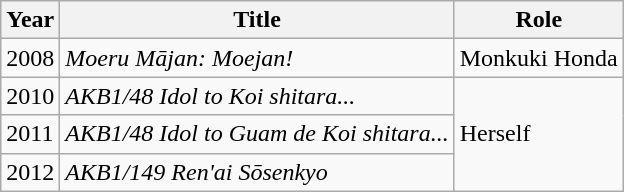<table class="wikitable">
<tr>
<th>Year</th>
<th>Title</th>
<th>Role</th>
</tr>
<tr>
<td>2008</td>
<td><em>Moeru Mājan: Moejan!</em></td>
<td>Monkuki Honda</td>
</tr>
<tr>
<td>2010</td>
<td><em>AKB1/48 Idol to Koi shitara...</em></td>
<td rowspan="3">Herself</td>
</tr>
<tr>
<td>2011</td>
<td><em>AKB1/48 Idol to Guam de Koi shitara...</em></td>
</tr>
<tr>
<td>2012</td>
<td><em>AKB1/149 Ren'ai Sōsenkyo</em></td>
</tr>
</table>
